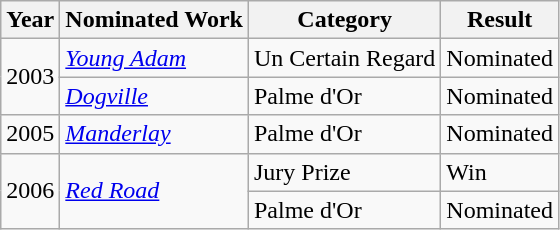<table class="wikitable">
<tr>
<th>Year</th>
<th>Nominated Work</th>
<th>Category</th>
<th>Result</th>
</tr>
<tr>
<td rowspan="2">2003</td>
<td><em><a href='#'>Young Adam</a></em></td>
<td>Un Certain Regard</td>
<td>Nominated</td>
</tr>
<tr>
<td><em><a href='#'>Dogville</a></em></td>
<td>Palme d'Or</td>
<td>Nominated</td>
</tr>
<tr>
<td>2005</td>
<td><em><a href='#'>Manderlay</a></em></td>
<td>Palme d'Or</td>
<td>Nominated</td>
</tr>
<tr>
<td rowspan="2">2006</td>
<td rowspan="2"><em><a href='#'>Red Road</a></em></td>
<td>Jury Prize</td>
<td>Win</td>
</tr>
<tr>
<td>Palme d'Or</td>
<td>Nominated</td>
</tr>
</table>
